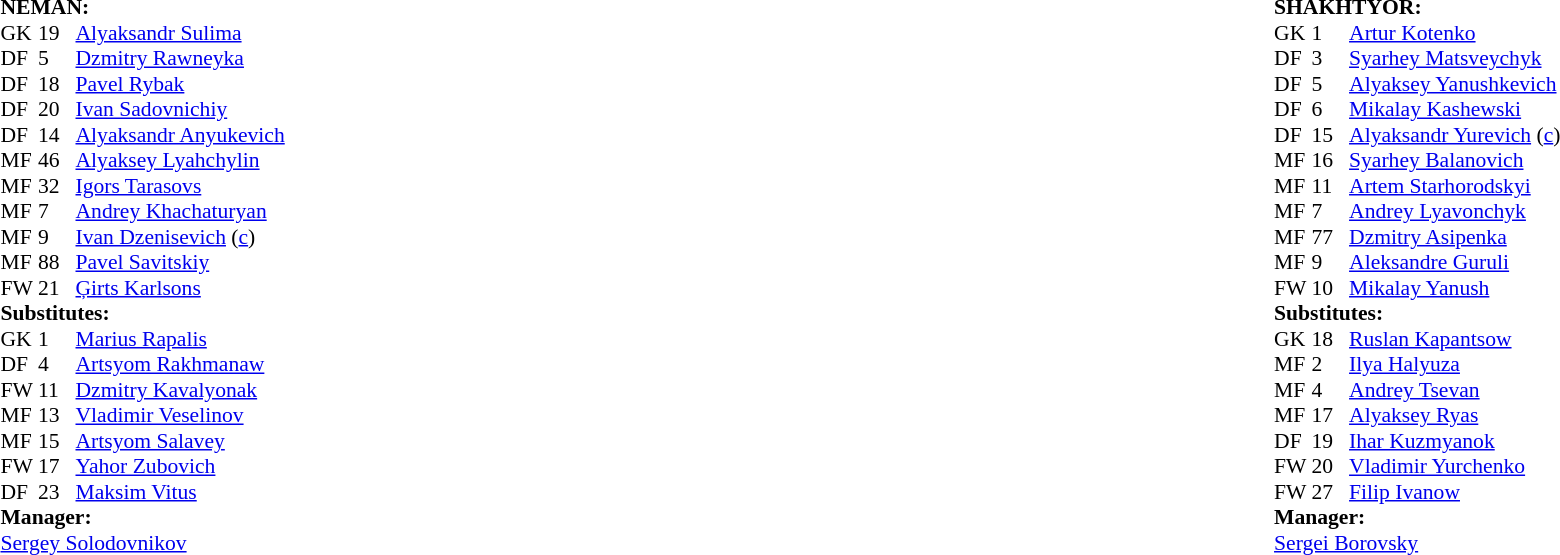<table width="100%">
<tr>
<td valign="top" width="50%"><br><table style="font-size: 90%" cellspacing="0" cellpadding="0">
<tr>
<td colspan="4"><strong>NEMAN:</strong></td>
</tr>
<tr>
<th width=25></th>
<th width=25></th>
</tr>
<tr>
<td>GK</td>
<td>19</td>
<td> <a href='#'>Alyaksandr Sulima</a></td>
</tr>
<tr>
<td>DF</td>
<td>5</td>
<td> <a href='#'>Dzmitry Rawneyka</a></td>
<td></td>
</tr>
<tr>
<td>DF</td>
<td>18</td>
<td> <a href='#'>Pavel Rybak</a></td>
<td></td>
</tr>
<tr>
<td>DF</td>
<td>20</td>
<td> <a href='#'>Ivan Sadovnichiy</a></td>
</tr>
<tr>
<td>DF</td>
<td>14</td>
<td> <a href='#'>Alyaksandr Anyukevich</a></td>
</tr>
<tr>
<td>MF</td>
<td>46</td>
<td> <a href='#'>Alyaksey Lyahchylin</a></td>
<td></td>
<td></td>
</tr>
<tr>
<td>MF</td>
<td>32</td>
<td> <a href='#'>Igors Tarasovs</a></td>
</tr>
<tr>
<td>MF</td>
<td>7</td>
<td> <a href='#'>Andrey Khachaturyan</a></td>
</tr>
<tr>
<td>MF</td>
<td>9</td>
<td> <a href='#'>Ivan Dzenisevich</a> (<a href='#'>c</a>)</td>
<td></td>
<td></td>
</tr>
<tr>
<td>MF</td>
<td>88</td>
<td> <a href='#'>Pavel Savitskiy</a></td>
</tr>
<tr>
<td>FW</td>
<td>21</td>
<td> <a href='#'>Ģirts Karlsons</a></td>
<td></td>
<td></td>
</tr>
<tr>
<td colspan=3><strong>Substitutes:</strong></td>
</tr>
<tr>
<td>GK</td>
<td>1</td>
<td> <a href='#'>Marius Rapalis</a></td>
</tr>
<tr>
<td>DF</td>
<td>4</td>
<td> <a href='#'>Artsyom Rakhmanaw</a></td>
</tr>
<tr>
<td>FW</td>
<td>11</td>
<td> <a href='#'>Dzmitry Kavalyonak</a></td>
<td></td>
<td></td>
</tr>
<tr>
<td>MF</td>
<td>13</td>
<td> <a href='#'>Vladimir Veselinov</a></td>
</tr>
<tr>
<td>MF</td>
<td>15</td>
<td> <a href='#'>Artsyom Salavey</a></td>
<td></td>
<td></td>
</tr>
<tr>
<td>FW</td>
<td>17</td>
<td> <a href='#'>Yahor Zubovich</a></td>
<td></td>
<td></td>
</tr>
<tr>
<td>DF</td>
<td>23</td>
<td> <a href='#'>Maksim Vitus</a></td>
</tr>
<tr>
<td colspan=3><strong>Manager:</strong></td>
</tr>
<tr>
<td colspan=4> <a href='#'>Sergey Solodovnikov</a></td>
</tr>
</table>
</td>
<td valign="top" width="50%"><br><table style="font-size:90%" cellspacing="0" cellpadding="0" align=center>
<tr>
<td colspan="4"><strong>SHAKHTYOR:</strong></td>
</tr>
<tr>
<th width=25></th>
<th width=25></th>
</tr>
<tr>
<td>GK</td>
<td>1</td>
<td> <a href='#'>Artur Kotenko</a></td>
</tr>
<tr>
<td>DF</td>
<td>3</td>
<td> <a href='#'>Syarhey Matsveychyk</a></td>
</tr>
<tr>
<td>DF</td>
<td>5</td>
<td> <a href='#'>Alyaksey Yanushkevich</a></td>
</tr>
<tr>
<td>DF</td>
<td>6</td>
<td> <a href='#'>Mikalay Kashewski</a></td>
</tr>
<tr>
<td>DF</td>
<td>15</td>
<td> <a href='#'>Alyaksandr Yurevich</a> (<a href='#'>c</a>)</td>
</tr>
<tr>
<td>MF</td>
<td>16</td>
<td> <a href='#'>Syarhey Balanovich</a></td>
</tr>
<tr>
<td>MF</td>
<td>11</td>
<td> <a href='#'>Artem Starhorodskyi</a></td>
<td></td>
<td></td>
</tr>
<tr>
<td>MF</td>
<td>7</td>
<td> <a href='#'>Andrey Lyavonchyk</a></td>
<td></td>
</tr>
<tr>
<td>MF</td>
<td>77</td>
<td> <a href='#'>Dzmitry Asipenka</a></td>
<td></td>
<td></td>
</tr>
<tr>
<td>MF</td>
<td>9</td>
<td> <a href='#'>Aleksandre Guruli</a></td>
<td></td>
<td></td>
</tr>
<tr>
<td>FW</td>
<td>10</td>
<td> <a href='#'>Mikalay Yanush</a></td>
</tr>
<tr>
<td colspan=3><strong>Substitutes:</strong></td>
</tr>
<tr>
<td>GK</td>
<td>18</td>
<td> <a href='#'>Ruslan Kapantsow</a></td>
</tr>
<tr>
<td>MF</td>
<td>2</td>
<td> <a href='#'>Ilya Halyuza</a></td>
<td></td>
<td></td>
</tr>
<tr>
<td>MF</td>
<td>4</td>
<td> <a href='#'>Andrey Tsevan</a></td>
</tr>
<tr>
<td>MF</td>
<td>17</td>
<td> <a href='#'>Alyaksey Ryas</a></td>
<td></td>
<td></td>
</tr>
<tr>
<td>DF</td>
<td>19</td>
<td> <a href='#'>Ihar Kuzmyanok</a></td>
<td></td>
<td></td>
</tr>
<tr>
<td>FW</td>
<td>20</td>
<td> <a href='#'>Vladimir Yurchenko</a></td>
</tr>
<tr>
<td>FW</td>
<td>27</td>
<td> <a href='#'>Filip Ivanow</a></td>
</tr>
<tr>
<td colspan=3><strong>Manager:</strong></td>
</tr>
<tr>
<td colspan=4> <a href='#'>Sergei Borovsky</a></td>
</tr>
</table>
</td>
</tr>
</table>
